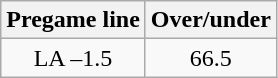<table class="wikitable">
<tr align="center">
<th style=>Pregame line</th>
<th style=>Over/under</th>
</tr>
<tr align="center">
<td>LA –1.5</td>
<td>66.5</td>
</tr>
</table>
